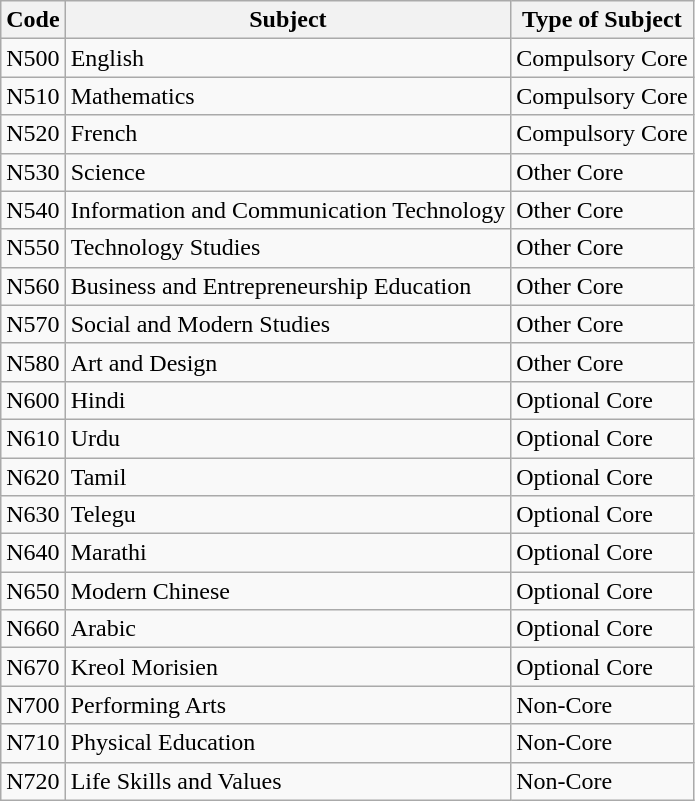<table class="wikitable">
<tr>
<th>Code</th>
<th>Subject</th>
<th>Type of Subject</th>
</tr>
<tr>
<td>N500</td>
<td>English</td>
<td>Compulsory Core</td>
</tr>
<tr>
<td>N510</td>
<td>Mathematics</td>
<td>Compulsory Core</td>
</tr>
<tr>
<td>N520</td>
<td>French</td>
<td>Compulsory Core</td>
</tr>
<tr>
<td>N530</td>
<td>Science</td>
<td>Other Core</td>
</tr>
<tr>
<td>N540</td>
<td>Information and Communication Technology</td>
<td>Other Core</td>
</tr>
<tr>
<td>N550</td>
<td>Technology Studies</td>
<td>Other Core</td>
</tr>
<tr>
<td>N560</td>
<td>Business and Entrepreneurship Education</td>
<td>Other Core</td>
</tr>
<tr>
<td>N570</td>
<td>Social and Modern Studies</td>
<td>Other Core</td>
</tr>
<tr>
<td>N580</td>
<td>Art and Design</td>
<td>Other Core</td>
</tr>
<tr>
<td>N600</td>
<td>Hindi</td>
<td>Optional Core</td>
</tr>
<tr>
<td>N610</td>
<td>Urdu</td>
<td>Optional Core</td>
</tr>
<tr>
<td>N620</td>
<td>Tamil</td>
<td>Optional Core</td>
</tr>
<tr>
<td>N630</td>
<td>Telegu</td>
<td>Optional Core</td>
</tr>
<tr>
<td>N640</td>
<td>Marathi</td>
<td>Optional Core</td>
</tr>
<tr>
<td>N650</td>
<td>Modern Chinese</td>
<td>Optional Core</td>
</tr>
<tr>
<td>N660</td>
<td>Arabic</td>
<td>Optional Core</td>
</tr>
<tr>
<td>N670</td>
<td>Kreol Morisien</td>
<td>Optional Core</td>
</tr>
<tr>
<td>N700</td>
<td>Performing Arts</td>
<td>Non-Core</td>
</tr>
<tr>
<td>N710</td>
<td>Physical Education</td>
<td>Non-Core</td>
</tr>
<tr>
<td>N720</td>
<td>Life Skills and Values</td>
<td>Non-Core</td>
</tr>
</table>
